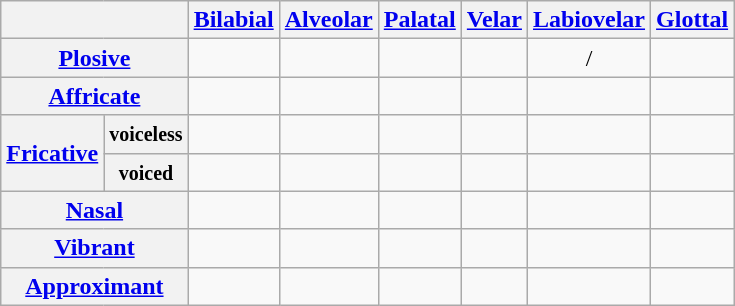<table class="wikitable" style="text-align:center;">
<tr>
<th colspan="2"></th>
<th><a href='#'>Bilabial</a></th>
<th><a href='#'>Alveolar</a></th>
<th><a href='#'>Palatal</a></th>
<th><a href='#'>Velar</a></th>
<th><a href='#'>Labiovelar</a></th>
<th><a href='#'>Glottal</a></th>
</tr>
<tr>
<th colspan="2"><a href='#'>Plosive</a></th>
<td></td>
<td></td>
<td></td>
<td></td>
<td> / </td>
<td></td>
</tr>
<tr>
<th colspan="2"><a href='#'>Affricate</a></th>
<td></td>
<td></td>
<td></td>
<td></td>
<td></td>
<td></td>
</tr>
<tr>
<th rowspan="2"><a href='#'>Fricative</a></th>
<th><small>voiceless</small></th>
<td></td>
<td></td>
<td></td>
<td></td>
<td></td>
<td></td>
</tr>
<tr>
<th><small>voiced</small></th>
<td></td>
<td></td>
<td></td>
<td></td>
<td></td>
<td></td>
</tr>
<tr>
<th colspan="2"><a href='#'>Nasal</a></th>
<td></td>
<td></td>
<td></td>
<td></td>
<td></td>
<td></td>
</tr>
<tr>
<th colspan="2"><a href='#'>Vibrant</a></th>
<td></td>
<td></td>
<td></td>
<td></td>
<td></td>
<td></td>
</tr>
<tr>
<th colspan="2"><a href='#'>Approximant</a></th>
<td></td>
<td></td>
<td></td>
<td></td>
<td></td>
<td></td>
</tr>
</table>
